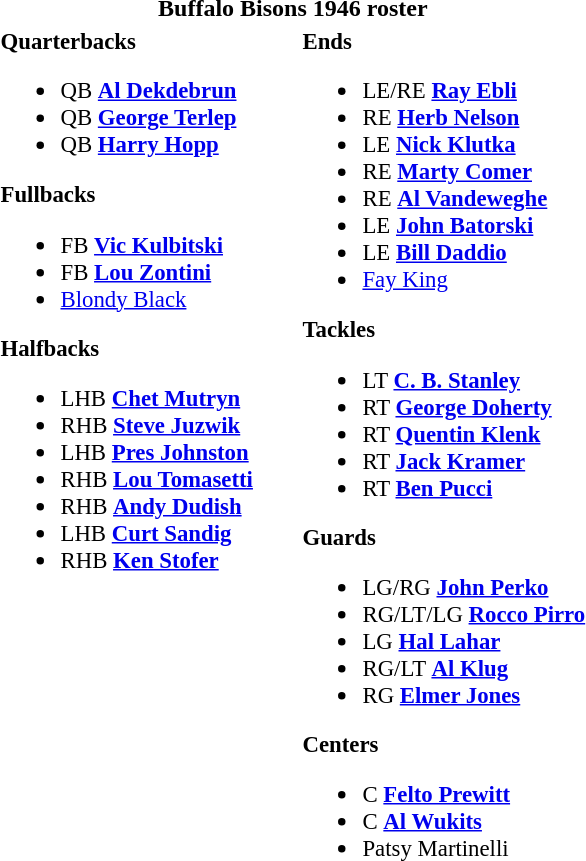<table class="toccolours" style="text-align: left;">
<tr>
<th colspan="7" style="background-color:;color:;text-align:center;">Buffalo Bisons 1946 roster</th>
</tr>
<tr>
<td style="font-size: 95%;" valign="top"><strong>Quarterbacks</strong><br><ul><li>QB <strong><a href='#'>Al Dekdebrun</a></strong></li><li>QB <strong><a href='#'>George Terlep</a></strong></li><li>QB <strong><a href='#'>Harry Hopp</a></strong></li></ul><strong>Fullbacks</strong><ul><li>FB <strong><a href='#'>Vic Kulbitski</a></strong></li><li>FB <strong><a href='#'>Lou Zontini</a></strong></li><li><a href='#'>Blondy Black</a></li></ul><strong>Halfbacks</strong><ul><li>LHB <strong><a href='#'>Chet Mutryn</a></strong></li><li>RHB <strong><a href='#'>Steve Juzwik</a></strong></li><li>LHB <strong><a href='#'>Pres Johnston</a></strong></li><li>RHB <strong><a href='#'>Lou Tomasetti</a></strong></li><li>RHB <strong><a href='#'>Andy Dudish</a></strong></li><li>LHB <strong><a href='#'>Curt Sandig</a></strong></li><li>RHB <strong><a href='#'>Ken Stofer</a></strong></li></ul></td>
<td style="width: 25px;"></td>
<td style="font-size: 95%;" valign="top"><strong>Ends</strong><br><ul><li>LE/RE <strong><a href='#'>Ray Ebli</a></strong></li><li>RE <strong><a href='#'>Herb Nelson</a></strong></li><li>LE <strong><a href='#'>Nick Klutka</a></strong></li><li>RE <strong><a href='#'>Marty Comer</a></strong></li><li>RE <strong><a href='#'>Al Vandeweghe</a></strong></li><li>LE <strong><a href='#'>John Batorski</a></strong></li><li>LE <strong><a href='#'>Bill Daddio</a></strong></li><li><a href='#'>Fay King</a></li></ul><strong>Tackles</strong><ul><li>LT <strong><a href='#'>C. B. Stanley</a></strong></li><li>RT <strong><a href='#'>George Doherty</a></strong></li><li>RT <strong><a href='#'>Quentin Klenk</a></strong></li><li>RT <strong><a href='#'>Jack Kramer</a></strong></li><li>RT <strong><a href='#'>Ben Pucci</a></strong></li></ul><strong>Guards</strong><ul><li>LG/RG <strong><a href='#'>John Perko</a></strong></li><li>RG/LT/LG <strong><a href='#'>Rocco Pirro</a></strong></li><li>LG <strong><a href='#'>Hal Lahar</a></strong></li><li>RG/LT <strong><a href='#'>Al Klug</a></strong></li><li>RG <strong><a href='#'>Elmer Jones</a></strong></li></ul><strong>Centers</strong><ul><li>C <strong><a href='#'>Felto Prewitt</a></strong></li><li>C <strong><a href='#'>Al Wukits</a></strong></li><li>Patsy Martinelli</li></ul></td>
</tr>
</table>
